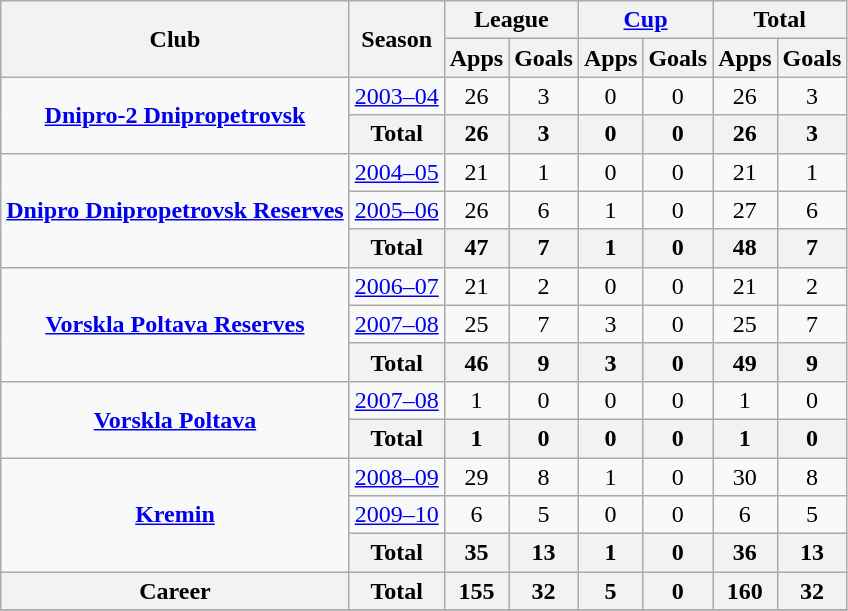<table class="wikitable sortable" style="text-align: center;">
<tr>
<th rowspan="2">Club</th>
<th rowspan="2">Season</th>
<th colspan="2">League</th>
<th colspan="2"><a href='#'>Cup</a></th>
<th colspan="2">Total</th>
</tr>
<tr>
<th>Apps</th>
<th>Goals</th>
<th>Apps</th>
<th>Goals</th>
<th>Apps</th>
<th>Goals</th>
</tr>
<tr>
<td rowspan="2"><strong><a href='#'>Dnipro-2 Dnipropetrovsk</a></strong></td>
<td><a href='#'>2003–04</a></td>
<td>26</td>
<td>3</td>
<td>0</td>
<td>0</td>
<td>26</td>
<td>3</td>
</tr>
<tr>
<th>Total</th>
<th>26</th>
<th>3</th>
<th>0</th>
<th>0</th>
<th>26</th>
<th>3</th>
</tr>
<tr>
<td rowspan="3"><strong><a href='#'>Dnipro Dnipropetrovsk Reserves</a></strong></td>
<td><a href='#'>2004–05</a></td>
<td>21</td>
<td>1</td>
<td>0</td>
<td>0</td>
<td>21</td>
<td>1</td>
</tr>
<tr>
<td><a href='#'>2005–06</a></td>
<td>26</td>
<td>6</td>
<td>1</td>
<td>0</td>
<td>27</td>
<td>6</td>
</tr>
<tr>
<th>Total</th>
<th>47</th>
<th>7</th>
<th>1</th>
<th>0</th>
<th>48</th>
<th>7</th>
</tr>
<tr>
<td rowspan="3"><strong><a href='#'>Vorskla Poltava Reserves</a></strong></td>
<td><a href='#'>2006–07</a></td>
<td>21</td>
<td>2</td>
<td>0</td>
<td>0</td>
<td>21</td>
<td>2</td>
</tr>
<tr>
<td><a href='#'>2007–08</a></td>
<td>25</td>
<td>7</td>
<td>3</td>
<td>0</td>
<td>25</td>
<td>7</td>
</tr>
<tr>
<th>Total</th>
<th>46</th>
<th>9</th>
<th>3</th>
<th>0</th>
<th>49</th>
<th>9</th>
</tr>
<tr>
<td rowspan="2"><strong><a href='#'>Vorskla Poltava</a></strong></td>
<td><a href='#'>2007–08</a></td>
<td>1</td>
<td>0</td>
<td>0</td>
<td>0</td>
<td>1</td>
<td>0</td>
</tr>
<tr>
<th>Total</th>
<th>1</th>
<th>0</th>
<th>0</th>
<th>0</th>
<th>1</th>
<th>0</th>
</tr>
<tr>
<td rowspan="3"><strong><a href='#'>Kremin</a></strong></td>
<td><a href='#'>2008–09</a></td>
<td>29</td>
<td>8</td>
<td>1</td>
<td>0</td>
<td>30</td>
<td>8</td>
</tr>
<tr>
<td><a href='#'>2009–10</a></td>
<td>6</td>
<td>5</td>
<td>0</td>
<td>0</td>
<td>6</td>
<td>5</td>
</tr>
<tr>
<th>Total</th>
<th>35</th>
<th>13</th>
<th>1</th>
<th>0</th>
<th>36</th>
<th>13</th>
</tr>
<tr>
<th>Career</th>
<th>Total</th>
<th>155</th>
<th>32</th>
<th>5</th>
<th>0</th>
<th>160</th>
<th>32</th>
</tr>
<tr>
</tr>
</table>
